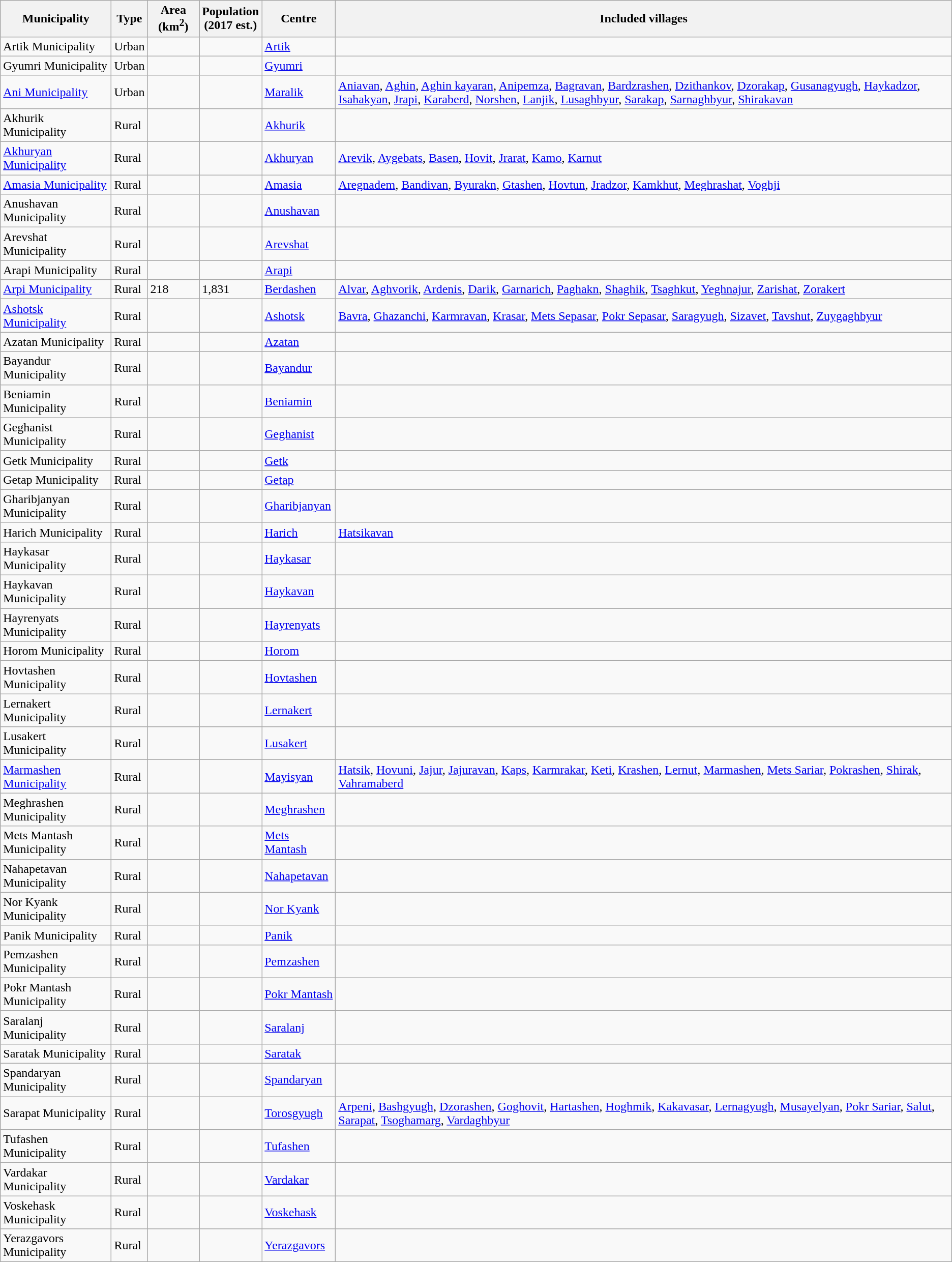<table class="wikitable sortable">
<tr>
<th>Municipality</th>
<th>Type</th>
<th>Area (km<sup>2</sup>)</th>
<th>Population<br>(2017 est.)</th>
<th>Centre</th>
<th>Included villages</th>
</tr>
<tr>
<td>Artik Municipality</td>
<td>Urban</td>
<td></td>
<td></td>
<td><a href='#'>Artik</a></td>
<td></td>
</tr>
<tr>
<td>Gyumri Municipality</td>
<td>Urban</td>
<td></td>
<td></td>
<td><a href='#'>Gyumri</a></td>
<td></td>
</tr>
<tr>
<td><a href='#'>Ani Municipality</a></td>
<td>Urban</td>
<td></td>
<td></td>
<td><a href='#'>Maralik</a></td>
<td><a href='#'>Aniavan</a>, <a href='#'>Aghin</a>, <a href='#'>Aghin kayaran</a>, <a href='#'>Anipemza</a>, <a href='#'>Bagravan</a>, <a href='#'>Bardzrashen</a>, <a href='#'>Dzithankov</a>, <a href='#'>Dzorakap</a>, <a href='#'>Gusanagyugh</a>, <a href='#'>Haykadzor</a>, <a href='#'>Isahakyan</a>, <a href='#'>Jrapi</a>, <a href='#'>Karaberd</a>, <a href='#'>Norshen</a>, <a href='#'>Lanjik</a>, <a href='#'>Lusaghbyur</a>, <a href='#'>Sarakap</a>, <a href='#'>Sarnaghbyur</a>, <a href='#'>Shirakavan</a></td>
</tr>
<tr>
<td>Akhurik Municipality</td>
<td>Rural</td>
<td></td>
<td></td>
<td><a href='#'>Akhurik</a></td>
<td></td>
</tr>
<tr>
<td><a href='#'>Akhuryan Municipality</a></td>
<td>Rural</td>
<td></td>
<td></td>
<td><a href='#'>Akhuryan</a></td>
<td><a href='#'>Arevik</a>, <a href='#'>Aygebats</a>, <a href='#'>Basen</a>, <a href='#'>Hovit</a>, <a href='#'>Jrarat</a>, <a href='#'>Kamo</a>, <a href='#'>Karnut</a></td>
</tr>
<tr>
<td><a href='#'>Amasia Municipality</a></td>
<td>Rural</td>
<td></td>
<td></td>
<td><a href='#'>Amasia</a></td>
<td><a href='#'>Aregnadem</a>, <a href='#'>Bandivan</a>, <a href='#'>Byurakn</a>, <a href='#'>Gtashen</a>, <a href='#'>Hovtun</a>, <a href='#'>Jradzor</a>, <a href='#'>Kamkhut</a>, <a href='#'>Meghrashat</a>, <a href='#'>Voghji</a></td>
</tr>
<tr>
<td>Anushavan Municipality</td>
<td>Rural</td>
<td></td>
<td></td>
<td><a href='#'>Anushavan</a></td>
<td></td>
</tr>
<tr>
<td>Arevshat Municipality</td>
<td>Rural</td>
<td></td>
<td></td>
<td><a href='#'>Arevshat</a></td>
<td></td>
</tr>
<tr>
<td>Arapi Municipality</td>
<td>Rural</td>
<td></td>
<td></td>
<td><a href='#'>Arapi</a></td>
<td></td>
</tr>
<tr>
<td><a href='#'>Arpi Municipality</a></td>
<td>Rural</td>
<td>218</td>
<td>1,831</td>
<td><a href='#'>Berdashen</a></td>
<td><a href='#'>Alvar</a>, <a href='#'>Aghvorik</a>, <a href='#'>Ardenis</a>, <a href='#'>Darik</a>, <a href='#'>Garnarich</a>, <a href='#'>Paghakn</a>, <a href='#'>Shaghik</a>, <a href='#'>Tsaghkut</a>, <a href='#'>Yeghnajur</a>, <a href='#'>Zarishat</a>, <a href='#'>Zorakert</a></td>
</tr>
<tr>
<td><a href='#'>Ashotsk Municipality</a></td>
<td>Rural</td>
<td></td>
<td></td>
<td><a href='#'>Ashotsk</a></td>
<td><a href='#'>Bavra</a>, <a href='#'>Ghazanchi</a>, <a href='#'>Karmravan</a>, <a href='#'>Krasar</a>, <a href='#'>Mets Sepasar</a>, <a href='#'>Pokr Sepasar</a>, <a href='#'>Saragyugh</a>, <a href='#'>Sizavet</a>, <a href='#'>Tavshut</a>, <a href='#'>Zuygaghbyur</a></td>
</tr>
<tr>
<td>Azatan Municipality</td>
<td>Rural</td>
<td></td>
<td></td>
<td><a href='#'>Azatan</a></td>
<td></td>
</tr>
<tr>
<td>Bayandur Municipality</td>
<td>Rural</td>
<td></td>
<td></td>
<td><a href='#'>Bayandur</a></td>
<td></td>
</tr>
<tr>
<td>Beniamin Municipality</td>
<td>Rural</td>
<td></td>
<td></td>
<td><a href='#'>Beniamin</a></td>
<td></td>
</tr>
<tr>
<td>Geghanist Municipality</td>
<td>Rural</td>
<td></td>
<td></td>
<td><a href='#'>Geghanist</a></td>
<td></td>
</tr>
<tr>
<td>Getk Municipality</td>
<td>Rural</td>
<td></td>
<td></td>
<td><a href='#'>Getk</a></td>
<td></td>
</tr>
<tr>
<td>Getap Municipality</td>
<td>Rural</td>
<td></td>
<td></td>
<td><a href='#'>Getap</a></td>
<td></td>
</tr>
<tr>
<td>Gharibjanyan Municipality</td>
<td>Rural</td>
<td></td>
<td></td>
<td><a href='#'>Gharibjanyan</a></td>
<td></td>
</tr>
<tr>
<td>Harich Municipality</td>
<td>Rural</td>
<td></td>
<td></td>
<td><a href='#'>Harich</a></td>
<td><a href='#'>Hatsikavan</a></td>
</tr>
<tr>
<td>Haykasar Municipality</td>
<td>Rural</td>
<td></td>
<td></td>
<td><a href='#'>Haykasar</a></td>
<td></td>
</tr>
<tr>
<td>Haykavan Municipality</td>
<td>Rural</td>
<td></td>
<td></td>
<td><a href='#'>Haykavan</a></td>
<td></td>
</tr>
<tr>
<td>Hayrenyats Municipality</td>
<td>Rural</td>
<td></td>
<td></td>
<td><a href='#'>Hayrenyats</a></td>
<td></td>
</tr>
<tr>
<td>Horom Municipality</td>
<td>Rural</td>
<td></td>
<td></td>
<td><a href='#'>Horom</a></td>
<td></td>
</tr>
<tr>
<td>Hovtashen Municipality</td>
<td>Rural</td>
<td></td>
<td></td>
<td><a href='#'>Hovtashen</a></td>
<td></td>
</tr>
<tr>
<td>Lernakert Municipality</td>
<td>Rural</td>
<td></td>
<td></td>
<td><a href='#'>Lernakert</a></td>
<td></td>
</tr>
<tr>
<td>Lusakert Municipality</td>
<td>Rural</td>
<td></td>
<td></td>
<td><a href='#'>Lusakert</a></td>
<td></td>
</tr>
<tr>
<td><a href='#'>Marmashen Municipality</a></td>
<td>Rural</td>
<td></td>
<td></td>
<td><a href='#'>Mayisyan</a></td>
<td><a href='#'>Hatsik</a>, <a href='#'>Hovuni</a>, <a href='#'>Jajur</a>, <a href='#'>Jajuravan</a>, <a href='#'>Kaps</a>, <a href='#'>Karmrakar</a>, <a href='#'>Keti</a>, <a href='#'>Krashen</a>, <a href='#'>Lernut</a>, <a href='#'>Marmashen</a>, <a href='#'>Mets Sariar</a>, <a href='#'>Pokrashen</a>, <a href='#'>Shirak</a>, <a href='#'>Vahramaberd</a></td>
</tr>
<tr>
<td>Meghrashen Municipality</td>
<td>Rural</td>
<td></td>
<td></td>
<td><a href='#'>Meghrashen</a></td>
<td></td>
</tr>
<tr>
<td>Mets Mantash Municipality</td>
<td>Rural</td>
<td></td>
<td></td>
<td><a href='#'>Mets Mantash</a></td>
<td></td>
</tr>
<tr>
<td>Nahapetavan Municipality</td>
<td>Rural</td>
<td></td>
<td></td>
<td><a href='#'>Nahapetavan</a></td>
<td></td>
</tr>
<tr>
<td>Nor Kyank Municipality</td>
<td>Rural</td>
<td></td>
<td></td>
<td><a href='#'>Nor Kyank</a></td>
<td></td>
</tr>
<tr>
<td>Panik Municipality</td>
<td>Rural</td>
<td></td>
<td></td>
<td><a href='#'>Panik</a></td>
<td></td>
</tr>
<tr>
<td>Pemzashen Municipality</td>
<td>Rural</td>
<td></td>
<td></td>
<td><a href='#'>Pemzashen</a></td>
<td></td>
</tr>
<tr>
<td>Pokr Mantash Municipality</td>
<td>Rural</td>
<td></td>
<td></td>
<td><a href='#'>Pokr Mantash</a></td>
<td></td>
</tr>
<tr>
<td>Saralanj Municipality</td>
<td>Rural</td>
<td></td>
<td></td>
<td><a href='#'>Saralanj</a></td>
<td></td>
</tr>
<tr>
<td>Saratak Municipality</td>
<td>Rural</td>
<td></td>
<td></td>
<td><a href='#'>Saratak</a></td>
<td></td>
</tr>
<tr>
<td>Spandaryan Municipality</td>
<td>Rural</td>
<td></td>
<td></td>
<td><a href='#'>Spandaryan</a></td>
<td></td>
</tr>
<tr>
<td>Sarapat Municipality</td>
<td>Rural</td>
<td></td>
<td></td>
<td><a href='#'>Torosgyugh</a></td>
<td><a href='#'>Arpeni</a>, <a href='#'>Bashgyugh</a>, <a href='#'>Dzorashen</a>, <a href='#'>Goghovit</a>, <a href='#'>Hartashen</a>, <a href='#'>Hoghmik</a>, <a href='#'>Kakavasar</a>, <a href='#'>Lernagyugh</a>, <a href='#'>Musayelyan</a>, <a href='#'>Pokr Sariar</a>, <a href='#'>Salut</a>, <a href='#'>Sarapat</a>, <a href='#'>Tsoghamarg</a>, <a href='#'>Vardaghbyur</a></td>
</tr>
<tr>
<td>Tufashen Municipality</td>
<td>Rural</td>
<td></td>
<td></td>
<td><a href='#'>Tufashen</a></td>
<td></td>
</tr>
<tr>
<td>Vardakar Municipality</td>
<td>Rural</td>
<td></td>
<td></td>
<td><a href='#'>Vardakar</a></td>
<td></td>
</tr>
<tr>
<td>Voskehask Municipality</td>
<td>Rural</td>
<td></td>
<td></td>
<td><a href='#'>Voskehask</a></td>
<td></td>
</tr>
<tr>
<td>Yerazgavors Municipality</td>
<td>Rural</td>
<td></td>
<td></td>
<td><a href='#'>Yerazgavors</a></td>
<td></td>
</tr>
</table>
